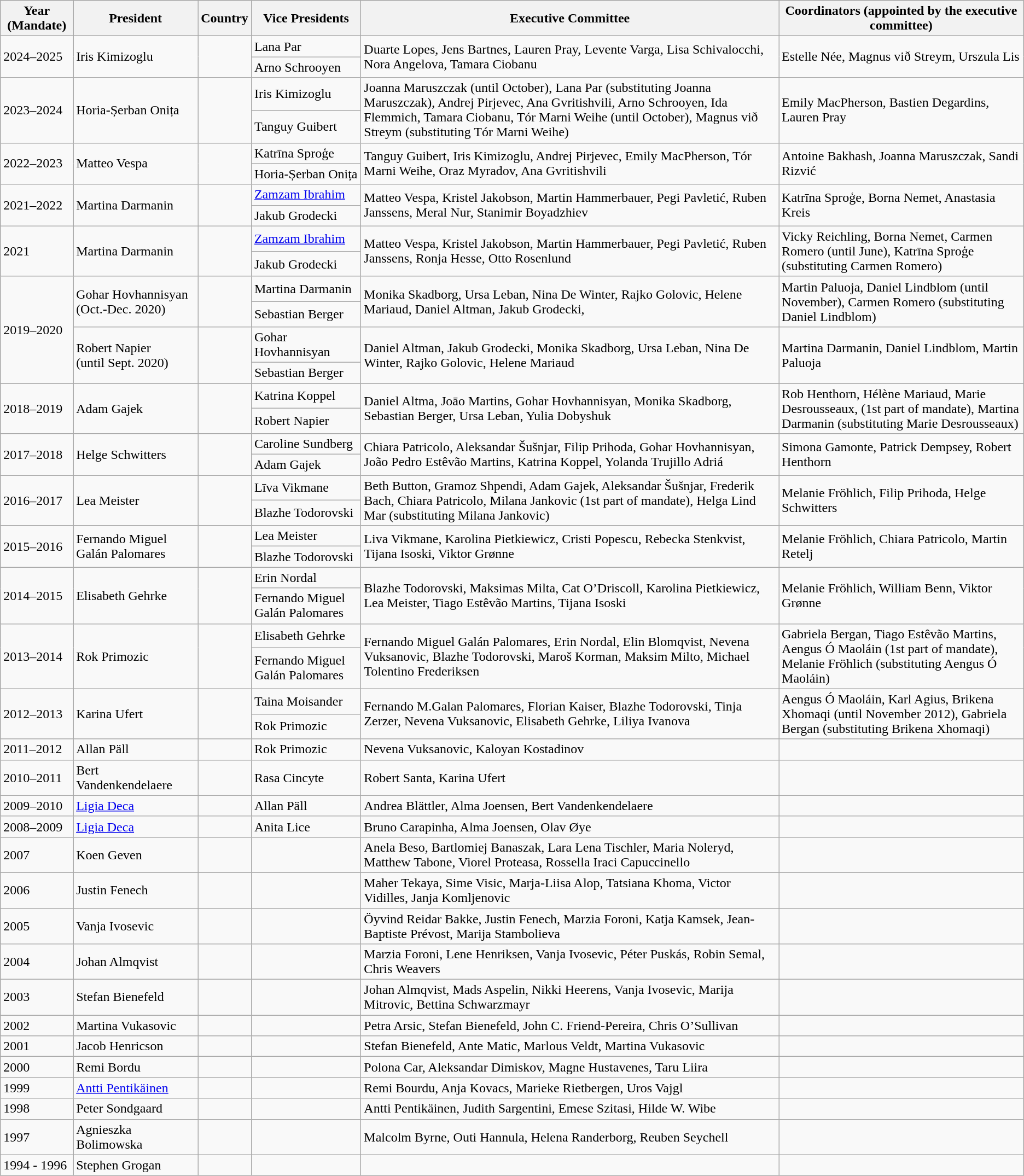<table class="wikitable">
<tr>
<th>Year (Mandate)</th>
<th>President</th>
<th>Country</th>
<th>Vice Presidents</th>
<th>Executive Committee</th>
<th>Coordinators (appointed by the executive committee)</th>
</tr>
<tr>
<td rowspan="2">2024–2025</td>
<td rowspan="2">Iris Kimizoglu</td>
<td rowspan="2"></td>
<td>Lana Par </td>
<td rowspan="2">Duarte Lopes, Jens Bartnes, Lauren Pray, Levente Varga, Lisa Schivalocchi, Nora Angelova, Tamara Ciobanu</td>
<td rowspan="2">Estelle Née, Magnus við Streym, Urszula Lis</td>
</tr>
<tr>
<td>Arno Schrooyen </td>
</tr>
<tr>
<td rowspan="2">2023–2024</td>
<td rowspan="2">Horia-Șerban Onița</td>
<td rowspan="2"></td>
<td>Iris Kimizoglu </td>
<td rowspan="2">Joanna Maruszczak (until October), Lana Par (substituting Joanna Maruszczak), Andrej Pirjevec, Ana Gvritishvili, Arno Schrooyen, Ida Flemmich, Tamara Ciobanu, Tór Marni Weihe (until October), Magnus við Streym (substituting Tór Marni Weihe)</td>
<td rowspan="2">Emily MacPherson, Bastien Degardins, Lauren Pray</td>
</tr>
<tr>
<td>Tanguy Guibert </td>
</tr>
<tr>
<td rowspan="2">2022–2023</td>
<td rowspan="2">Matteo Vespa</td>
<td rowspan="2"></td>
<td>Katrīna Sproģe </td>
<td rowspan="2">Tanguy Guibert, Iris Kimizoglu, Andrej Pirjevec, Emily MacPherson, Tór Marni Weihe, Oraz Myradov, Ana Gvritishvili</td>
<td rowspan="2">Antoine Bakhash, Joanna Maruszczak, Sandi Rizvić</td>
</tr>
<tr>
<td>Horia-Șerban Onița </td>
</tr>
<tr>
<td rowspan="2">2021–2022</td>
<td rowspan="2">Martina Darmanin</td>
<td rowspan="2"></td>
<td><a href='#'>Zamzam Ibrahim</a> </td>
<td rowspan="2">Matteo Vespa, Kristel Jakobson, Martin Hammerbauer, Pegi Pavletić, Ruben Janssens, Meral Nur, Stanimir Boyadzhiev</td>
<td rowspan="2">Katrīna Sproģe, Borna Nemet, Anastasia Kreis</td>
</tr>
<tr>
<td>Jakub Grodecki </td>
</tr>
<tr>
<td rowspan="2">2021</td>
<td rowspan="2">Martina Darmanin</td>
<td rowspan="2"></td>
<td><a href='#'>Zamzam Ibrahim</a> </td>
<td rowspan="2">Matteo Vespa,  Kristel Jakobson, Martin Hammerbauer, Pegi Pavletić, Ruben Janssens, Ronja Hesse, Otto Rosenlund</td>
<td rowspan="2">Vicky Reichling, Borna Nemet, Carmen Romero (until June), Katrīna Sproģe (substituting Carmen Romero)</td>
</tr>
<tr>
<td>Jakub Grodecki </td>
</tr>
<tr>
<td rowspan="4">2019–2020</td>
<td rowspan="2">Gohar Hovhannisyan<br>(Oct.-Dec. 2020)</td>
<td rowspan="2"></td>
<td>Martina Darmanin </td>
<td rowspan="2">Monika Skadborg, Ursa Leban, Nina De Winter, Rajko Golovic, Helene Mariaud, Daniel Altman, Jakub Grodecki,</td>
<td rowspan="2">Martin Paluoja, Daniel Lindblom (until November), Carmen Romero (substituting Daniel Lindblom)</td>
</tr>
<tr>
<td>Sebastian Berger </td>
</tr>
<tr>
<td rowspan="2">Robert Napier<br>(until Sept. 2020)</td>
<td rowspan="2"></td>
<td>Gohar Hovhannisyan </td>
<td rowspan="2">Daniel Altman, Jakub Grodecki, Monika Skadborg, Ursa Leban, Nina De Winter, Rajko Golovic, Helene Mariaud</td>
<td rowspan="2">Martina Darmanin, Daniel Lindblom, Martin Paluoja</td>
</tr>
<tr>
<td>Sebastian Berger </td>
</tr>
<tr>
<td rowspan="2">2018–2019</td>
<td rowspan="2">Adam Gajek</td>
<td rowspan="2"></td>
<td>Katrina Koppel </td>
<td rowspan="2">Daniel Altma, Joāo Martins, Gohar Hovhannisyan, Monika Skadborg, Sebastian Berger, Ursa Leban, Yulia Dobyshuk</td>
<td rowspan="2">Rob Henthorn, Hélène Mariaud, Marie Desrousseaux, (1st part of mandate), Martina Darmanin (substituting Marie Desrousseaux)</td>
</tr>
<tr>
<td>Robert Napier </td>
</tr>
<tr>
<td rowspan="2">2017–2018</td>
<td rowspan="2">Helge Schwitters</td>
<td rowspan="2"></td>
<td>Caroline Sundberg </td>
<td rowspan="2">Chiara Patricolo, Aleksandar Šušnjar, Filip Prihoda, Gohar Hovhannisyan, João Pedro Estêvão Martins, Katrina Koppel, Yolanda Trujillo Adriá</td>
<td rowspan="2">Simona Gamonte, Patrick Dempsey, Robert Henthorn</td>
</tr>
<tr>
<td>Adam Gajek </td>
</tr>
<tr>
<td rowspan="2">2016–2017</td>
<td rowspan="2">Lea Meister</td>
<td rowspan="2"></td>
<td>Līva Vikmane </td>
<td rowspan="2">Beth Button, Gramoz Shpendi, Adam Gajek, Aleksandar Šušnjar, Frederik Bach, Chiara Patricolo, Milana Jankovic (1st part of mandate), Helga Lind Mar (substituting Milana Jankovic)</td>
<td rowspan="2">Melanie Fröhlich, Filip Prihoda, Helge Schwitters</td>
</tr>
<tr>
<td>Blazhe Todorovski </td>
</tr>
<tr>
<td rowspan="2">2015–2016</td>
<td rowspan="2">Fernando Miguel Galán Palomares</td>
<td rowspan="2"></td>
<td>Lea Meister </td>
<td rowspan="2">Liva Vikmane, Karolina Pietkiewicz, Cristi Popescu, Rebecka Stenkvist, Tijana Isoski, Viktor Grønne</td>
<td rowspan="2">Melanie Fröhlich, Chiara Patricolo, Martin Retelj</td>
</tr>
<tr>
<td>Blazhe Todorovski </td>
</tr>
<tr>
<td rowspan="2">2014–2015</td>
<td rowspan="2">Elisabeth Gehrke</td>
<td rowspan="2"></td>
<td>Erin Nordal </td>
<td rowspan="2">Blazhe Todorovski, Maksimas Milta, Cat O’Driscoll, Karolina Pietkiewicz, Lea Meister, Tiago Estêvão Martins, Tijana Isoski</td>
<td rowspan="2">Melanie Fröhlich, William Benn, Viktor Grønne</td>
</tr>
<tr>
<td>Fernando Miguel Galán Palomares </td>
</tr>
<tr>
<td rowspan="2">2013–2014</td>
<td rowspan="2">Rok Primozic</td>
<td rowspan="2"></td>
<td>Elisabeth Gehrke </td>
<td rowspan="2">Fernando Miguel Galán Palomares, Erin Nordal, Elin Blomqvist, Nevena Vuksanovic, Blazhe Todorovski, Maroš Korman, Maksim Milto, Michael Tolentino Frederiksen</td>
<td rowspan="2">Gabriela Bergan, Tiago Estêvão Martins, Aengus Ó Maoláin (1st part of mandate), Melanie Fröhlich (substituting Aengus Ó Maoláin)</td>
</tr>
<tr>
<td>Fernando Miguel Galán Palomares </td>
</tr>
<tr>
<td rowspan="2">2012–2013</td>
<td rowspan="2">Karina Ufert</td>
<td rowspan="2"></td>
<td>Taina Moisander </td>
<td rowspan="2">Fernando M.Galan Palomares, Florian Kaiser, Blazhe Todorovski, Tinja Zerzer, Nevena Vuksanovic, Elisabeth Gehrke, Liliya Ivanova</td>
<td rowspan="2">Aengus Ó Maoláin, Karl Agius, Brikena Xhomaqi (until November 2012), Gabriela Bergan (substituting Brikena Xhomaqi)</td>
</tr>
<tr>
<td>Rok Primozic </td>
</tr>
<tr>
<td>2011–2012</td>
<td>Allan Päll</td>
<td></td>
<td>Rok Primozic </td>
<td>Nevena Vuksanovic, Kaloyan Kostadinov</td>
<td></td>
</tr>
<tr>
<td>2010–2011</td>
<td>Bert Vandenkendelaere</td>
<td></td>
<td>Rasa Cincyte </td>
<td>Robert Santa, Karina Ufert</td>
<td></td>
</tr>
<tr>
<td>2009–2010</td>
<td><a href='#'>Ligia Deca</a></td>
<td></td>
<td>Allan Päll </td>
<td>Andrea Blättler, Alma Joensen, Bert Vandenkendelaere</td>
<td></td>
</tr>
<tr>
<td>2008–2009</td>
<td><a href='#'>Ligia Deca</a></td>
<td></td>
<td>Anita Lice </td>
<td>Bruno Carapinha, Alma Joensen, Olav Øye</td>
<td></td>
</tr>
<tr>
<td>2007</td>
<td>Koen Geven</td>
<td></td>
<td></td>
<td>Anela Beso, Bartlomiej Banaszak, Lara Lena Tischler, Maria Noleryd, Matthew Tabone, Viorel Proteasa, Rossella Iraci Capuccinello</td>
<td></td>
</tr>
<tr>
<td>2006</td>
<td>Justin Fenech</td>
<td></td>
<td></td>
<td>Maher Tekaya, Sime Visic, Marja-Liisa Alop, Tatsiana Khoma, Victor Vidilles, Janja Komljenovic</td>
<td></td>
</tr>
<tr>
<td>2005</td>
<td>Vanja Ivosevic</td>
<td></td>
<td></td>
<td>Öyvind Reidar Bakke, Justin Fenech, Marzia Foroni, Katja Kamsek, Jean-Baptiste Prévost, Marija Stambolieva</td>
<td></td>
</tr>
<tr>
<td>2004</td>
<td>Johan Almqvist</td>
<td></td>
<td></td>
<td>Marzia Foroni, Lene Henriksen, Vanja Ivosevic, Péter Puskás, Robin Semal, Chris Weavers</td>
<td></td>
</tr>
<tr>
<td>2003</td>
<td>Stefan Bienefeld</td>
<td></td>
<td></td>
<td>Johan Almqvist, Mads Aspelin, Nikki Heerens, Vanja Ivosevic, Marija Mitrovic, Bettina Schwarzmayr</td>
<td></td>
</tr>
<tr>
<td>2002</td>
<td>Martina Vukasovic</td>
<td></td>
<td></td>
<td>Petra Arsic, Stefan Bienefeld, John C. Friend-Pereira, Chris O’Sullivan</td>
<td></td>
</tr>
<tr>
<td>2001</td>
<td>Jacob Henricson</td>
<td></td>
<td></td>
<td>Stefan Bienefeld, Ante Matic, Marlous Veldt, Martina Vukasovic</td>
<td></td>
</tr>
<tr>
<td>2000</td>
<td>Remi Bordu</td>
<td></td>
<td></td>
<td>Polona Car, Aleksandar Dimiskov, Magne Hustavenes, Taru Liira</td>
<td></td>
</tr>
<tr>
<td>1999</td>
<td><a href='#'>Antti Pentikäinen</a></td>
<td></td>
<td></td>
<td>Remi Bourdu, Anja Kovacs, Marieke Rietbergen, Uros Vajgl</td>
<td></td>
</tr>
<tr>
<td>1998</td>
<td>Peter Sondgaard</td>
<td></td>
<td></td>
<td>Antti Pentikäinen, Judith Sargentini, Emese Szitasi, Hilde W. Wibe</td>
<td></td>
</tr>
<tr>
<td>1997</td>
<td>Agnieszka Bolimowska</td>
<td></td>
<td></td>
<td>Malcolm Byrne, Outi Hannula, Helena Randerborg, Reuben Seychell</td>
<td></td>
</tr>
<tr>
<td>1994 - 1996</td>
<td>Stephen Grogan</td>
<td></td>
<td></td>
<td></td>
<td></td>
</tr>
</table>
